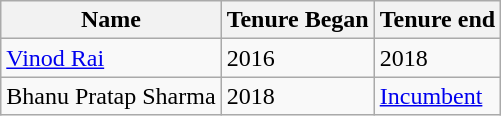<table class="wikitable">
<tr>
<th>Name</th>
<th>Tenure Began</th>
<th>Tenure end</th>
</tr>
<tr>
<td><a href='#'>Vinod Rai</a></td>
<td>2016</td>
<td>2018</td>
</tr>
<tr>
<td>Bhanu Pratap Sharma</td>
<td>2018</td>
<td><a href='#'>Incumbent</a></td>
</tr>
</table>
